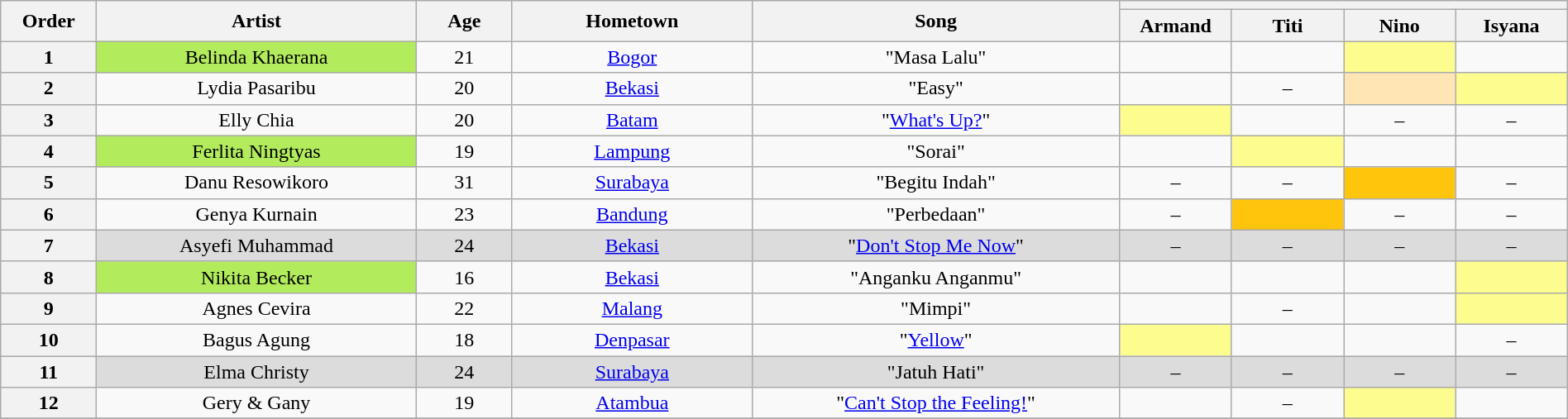<table class="wikitable" style="text-align:center; width:100%;">
<tr>
<th scope="col" rowspan="2" width="06%">Order</th>
<th scope="col" rowspan="2" width="20%">Artist</th>
<th scope="col" rowspan="2" width="06%">Age</th>
<th scope="col" rowspan="2" width="15%">Hometown</th>
<th scope="col" rowspan="2" width="23%">Song</th>
<th scope="col" colspan="4" width="28%"></th>
</tr>
<tr>
<th width="07%">Armand</th>
<th width="07%">Titi</th>
<th width="07%"> Nino</th>
<th width="07%">Isyana</th>
</tr>
<tr>
<th>1</th>
<td style="background:#B2EC5D">Belinda Khaerana</td>
<td>21</td>
<td><a href='#'>Bogor</a></td>
<td>"Masa Lalu"</td>
<td><strong></strong></td>
<td><strong></strong></td>
<td style="background:#fdfc8f;"><strong></strong></td>
<td><strong></strong></td>
</tr>
<tr>
<th>2</th>
<td>Lydia Pasaribu</td>
<td>20</td>
<td><a href='#'>Bekasi</a></td>
<td>"Easy"</td>
<td><strong></strong></td>
<td>–</td>
<td bgcolor="#ffe5b4"><strong></strong></td>
<td style="background:#fdfc8f;"><strong></strong></td>
</tr>
<tr>
<th>3</th>
<td>Elly Chia</td>
<td>20</td>
<td><a href='#'>Batam</a></td>
<td>"<a href='#'>What's Up?</a>"</td>
<td style="background:#fdfc8f"><strong></strong></td>
<td><strong></strong></td>
<td>–</td>
<td>–</td>
</tr>
<tr>
<th>4</th>
<td style="background:#B2EC5D">Ferlita Ningtyas</td>
<td>19</td>
<td><a href='#'>Lampung</a></td>
<td>"Sorai"</td>
<td><strong></strong></td>
<td style="background:#fdfc8f;"><strong></strong></td>
<td><strong></strong></td>
<td><strong></strong></td>
</tr>
<tr>
<th>5</th>
<td>Danu Resowikoro</td>
<td>31</td>
<td><a href='#'>Surabaya</a></td>
<td>"Begitu Indah"</td>
<td>–</td>
<td>–</td>
<td style="background:#ffc40c"><strong></strong></td>
<td>–</td>
</tr>
<tr>
<th>6</th>
<td>Genya Kurnain</td>
<td>23</td>
<td><a href='#'>Bandung</a></td>
<td>"Perbedaan"</td>
<td>–</td>
<td style="background:#ffc40c"><strong></strong></td>
<td>–</td>
<td>–</td>
</tr>
<tr style="background:#DCDCDC;">
<th>7</th>
<td>Asyefi Muhammad</td>
<td>24</td>
<td><a href='#'>Bekasi</a></td>
<td>"<a href='#'>Don't Stop Me Now</a>"</td>
<td>–</td>
<td>–</td>
<td>–</td>
<td>–</td>
</tr>
<tr>
<th>8</th>
<td style="background:#B2EC5D">Nikita Becker</td>
<td>16</td>
<td><a href='#'>Bekasi</a></td>
<td>"Anganku Anganmu"</td>
<td><strong></strong></td>
<td><strong></strong></td>
<td><strong></strong></td>
<td style="background:#fdfc8f;"><strong></strong></td>
</tr>
<tr>
<th>9</th>
<td>Agnes Cevira</td>
<td>22</td>
<td><a href='#'>Malang</a></td>
<td>"Mimpi"</td>
<td><strong></strong></td>
<td>–</td>
<td><strong></strong></td>
<td style="background:#fdfc8f;"><strong></strong></td>
</tr>
<tr>
<th>10</th>
<td>Bagus Agung</td>
<td>18</td>
<td><a href='#'>Denpasar</a></td>
<td>"<a href='#'>Yellow</a>"</td>
<td style="background:#fdfc8f;"><strong></strong></td>
<td><strong></strong></td>
<td><strong></strong></td>
<td>–</td>
</tr>
<tr style="background:#DCDCDC;">
<th>11</th>
<td>Elma Christy</td>
<td>24</td>
<td><a href='#'>Surabaya</a></td>
<td>"Jatuh Hati"</td>
<td>–</td>
<td>–</td>
<td>–</td>
<td>–</td>
</tr>
<tr>
<th>12</th>
<td>Gery & Gany</td>
<td>19</td>
<td><a href='#'>Atambua</a></td>
<td>"<a href='#'>Can't Stop the Feeling!</a>"</td>
<td><strong></strong></td>
<td>–</td>
<td style="background:#fdfc8f;"><strong></strong></td>
<td><strong></strong></td>
</tr>
<tr>
</tr>
</table>
